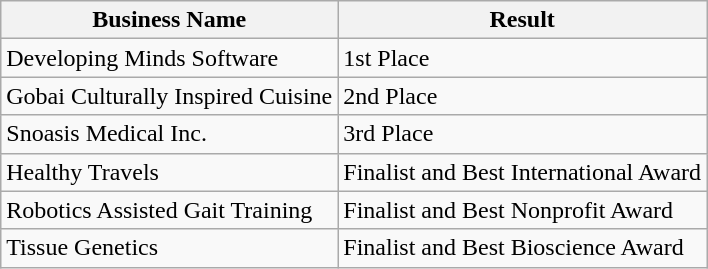<table class="wikitable">
<tr>
<th>Business Name</th>
<th>Result</th>
</tr>
<tr>
<td>Developing Minds Software</td>
<td>1st Place</td>
</tr>
<tr>
<td>Gobai Culturally Inspired Cuisine</td>
<td>2nd Place</td>
</tr>
<tr>
<td>Snoasis Medical Inc.</td>
<td>3rd Place</td>
</tr>
<tr>
<td>Healthy Travels</td>
<td>Finalist and Best International Award</td>
</tr>
<tr>
<td>Robotics Assisted Gait Training</td>
<td>Finalist and Best Nonprofit Award</td>
</tr>
<tr>
<td>Tissue Genetics</td>
<td>Finalist and Best Bioscience Award</td>
</tr>
</table>
